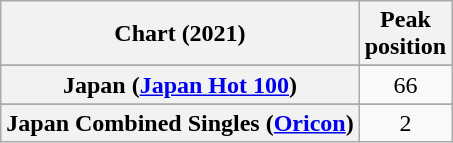<table class="wikitable sortable plainrowheaders" style="text-align:center">
<tr>
<th scope="col">Chart (2021)</th>
<th scope="col">Peak<br>position</th>
</tr>
<tr>
</tr>
<tr>
<th scope="row">Japan (<a href='#'>Japan Hot 100</a>)</th>
<td>66</td>
</tr>
<tr>
</tr>
<tr>
<th scope="row">Japan Combined Singles (<a href='#'>Oricon</a>)<br></th>
<td>2</td>
</tr>
</table>
